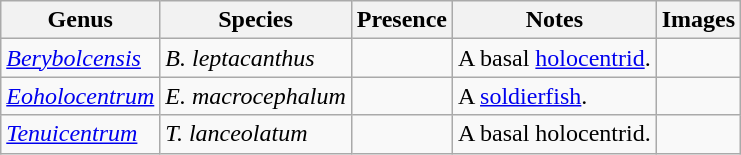<table class="wikitable" align="center">
<tr>
<th>Genus</th>
<th>Species</th>
<th>Presence</th>
<th>Notes</th>
<th>Images</th>
</tr>
<tr>
<td><em><a href='#'>Berybolcensis</a></em></td>
<td><em>B. leptacanthus</em></td>
<td></td>
<td>A basal <a href='#'>holocentrid</a>.</td>
<td></td>
</tr>
<tr>
<td><em><a href='#'>Eoholocentrum</a></em></td>
<td><em>E. macrocephalum</em></td>
<td></td>
<td>A <a href='#'>soldierfish</a>.</td>
<td></td>
</tr>
<tr>
<td><em><a href='#'>Tenuicentrum</a></em></td>
<td><em>T. lanceolatum</em></td>
<td></td>
<td>A basal holocentrid.</td>
<td></td>
</tr>
</table>
